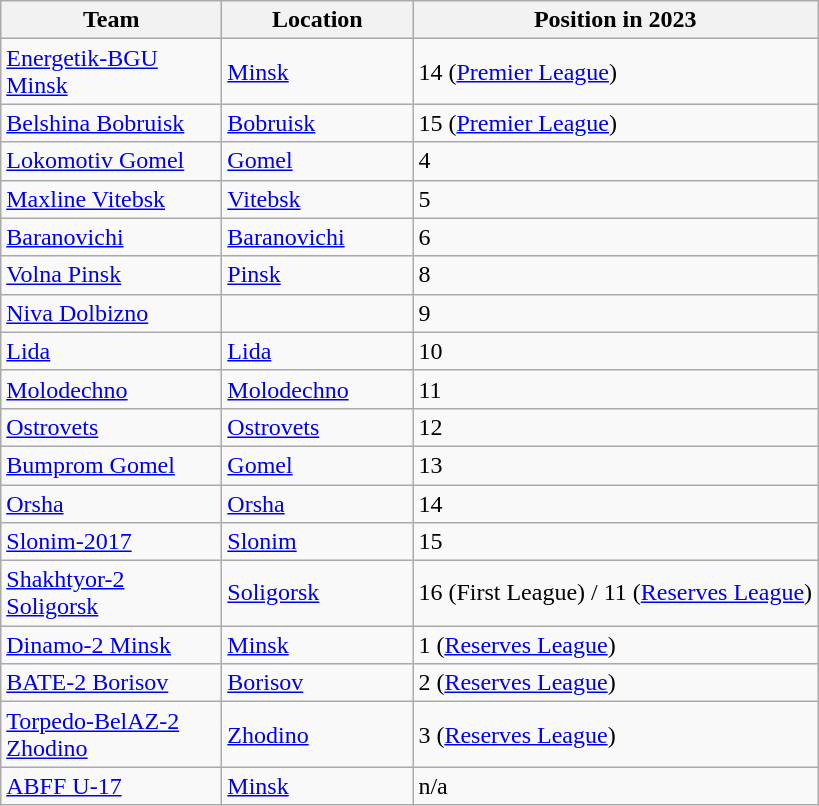<table class="wikitable sortable" style="text-align:left">
<tr>
<th width=140>Team</th>
<th width=120>Location</th>
<th data-sort-type="number">Position in 2023</th>
</tr>
<tr>
<td><a href='#'>Energetik-BGU Minsk</a></td>
<td><a href='#'>Minsk</a></td>
<td>14 (<a href='#'>Premier League</a>)</td>
</tr>
<tr>
<td><a href='#'>Belshina Bobruisk</a></td>
<td><a href='#'>Bobruisk</a></td>
<td>15 (<a href='#'>Premier League</a>)</td>
</tr>
<tr>
<td><a href='#'>Lokomotiv Gomel</a></td>
<td><a href='#'>Gomel</a></td>
<td>4</td>
</tr>
<tr>
<td><a href='#'>Maxline Vitebsk</a></td>
<td><a href='#'>Vitebsk</a></td>
<td>5</td>
</tr>
<tr>
<td><a href='#'>Baranovichi</a></td>
<td><a href='#'>Baranovichi</a></td>
<td>6</td>
</tr>
<tr>
<td><a href='#'>Volna Pinsk</a></td>
<td><a href='#'>Pinsk</a></td>
<td>8</td>
</tr>
<tr>
<td><a href='#'>Niva Dolbizno</a></td>
<td></td>
<td>9</td>
</tr>
<tr>
<td><a href='#'>Lida</a></td>
<td><a href='#'>Lida</a></td>
<td>10</td>
</tr>
<tr>
<td><a href='#'>Molodechno</a></td>
<td><a href='#'>Molodechno</a></td>
<td>11</td>
</tr>
<tr>
<td><a href='#'>Ostrovets</a></td>
<td><a href='#'>Ostrovets</a></td>
<td>12</td>
</tr>
<tr>
<td><a href='#'>Bumprom Gomel</a></td>
<td><a href='#'>Gomel</a></td>
<td>13</td>
</tr>
<tr>
<td><a href='#'>Orsha</a></td>
<td><a href='#'>Orsha</a></td>
<td>14</td>
</tr>
<tr>
<td><a href='#'>Slonim-2017</a></td>
<td><a href='#'>Slonim</a></td>
<td>15</td>
</tr>
<tr>
<td><a href='#'>Shakhtyor-2 Soligorsk</a></td>
<td><a href='#'>Soligorsk</a></td>
<td> 16 (First League) / 11 (<a href='#'>Reserves League</a>)</td>
</tr>
<tr>
<td><a href='#'>Dinamo-2 Minsk</a></td>
<td><a href='#'>Minsk</a></td>
<td> 1 (<a href='#'>Reserves League</a>)</td>
</tr>
<tr>
<td><a href='#'>BATE-2 Borisov</a></td>
<td><a href='#'>Borisov</a></td>
<td> 2 (<a href='#'>Reserves League</a>)</td>
</tr>
<tr>
<td><a href='#'>Torpedo-BelAZ-2 Zhodino</a></td>
<td><a href='#'>Zhodino</a></td>
<td> 3 (<a href='#'>Reserves League</a>)</td>
</tr>
<tr>
<td><a href='#'>ABFF U-17</a></td>
<td><a href='#'>Minsk</a></td>
<td> n/a</td>
</tr>
</table>
